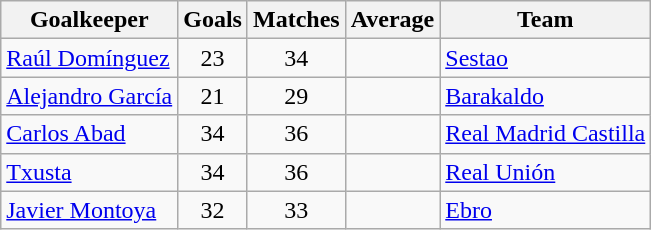<table class="wikitable sortable">
<tr>
<th>Goalkeeper</th>
<th>Goals</th>
<th>Matches</th>
<th>Average</th>
<th>Team</th>
</tr>
<tr>
<td> <a href='#'>Raúl Domínguez</a></td>
<td style="text-align:center;">23</td>
<td style="text-align:center;">34</td>
<td style="text-align:center;"></td>
<td><a href='#'>Sestao</a></td>
</tr>
<tr>
<td> <a href='#'>Alejandro García</a></td>
<td style="text-align:center;">21</td>
<td style="text-align:center;">29</td>
<td style="text-align:center;"></td>
<td><a href='#'>Barakaldo</a></td>
</tr>
<tr>
<td> <a href='#'>Carlos Abad</a></td>
<td style="text-align:center;">34</td>
<td style="text-align:center;">36</td>
<td style="text-align:center;"></td>
<td><a href='#'>Real Madrid Castilla</a></td>
</tr>
<tr>
<td> <a href='#'>Txusta</a></td>
<td style="text-align:center;">34</td>
<td style="text-align:center;">36</td>
<td style="text-align:center;"></td>
<td><a href='#'>Real Unión</a></td>
</tr>
<tr>
<td> <a href='#'>Javier Montoya</a></td>
<td style="text-align:center;">32</td>
<td style="text-align:center;">33</td>
<td style="text-align:center;"></td>
<td><a href='#'>Ebro</a></td>
</tr>
</table>
